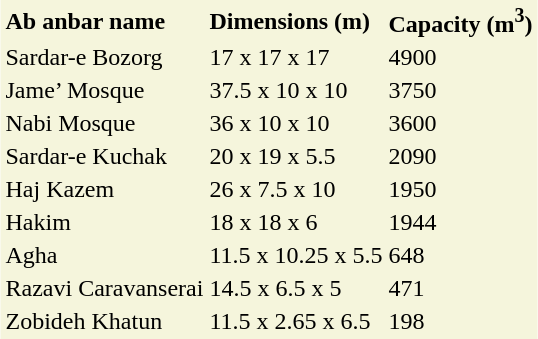<table style="margin: 1em auto; background:beige;">
<tr>
<td><strong>Ab anbar name</strong></td>
<td><strong>Dimensions (m)</strong></td>
<td><strong>Capacity (m<sup>3</sup>)</strong></td>
</tr>
<tr>
<td>Sardar-e Bozorg</td>
<td>17 x 17 x 17</td>
<td>4900</td>
</tr>
<tr>
<td>Jame’ Mosque</td>
<td>37.5 x 10 x 10</td>
<td>3750</td>
</tr>
<tr>
<td>Nabi Mosque</td>
<td>36 x 10 x 10</td>
<td>3600</td>
</tr>
<tr>
<td>Sardar-e Kuchak</td>
<td>20 x 19 x 5.5</td>
<td>2090</td>
</tr>
<tr>
<td>Haj Kazem</td>
<td>26 x 7.5 x 10</td>
<td>1950</td>
</tr>
<tr>
<td>Hakim</td>
<td>18 x 18 x 6</td>
<td>1944</td>
</tr>
<tr>
<td>Agha</td>
<td>11.5 x 10.25 x 5.5</td>
<td>648</td>
</tr>
<tr>
<td>Razavi Caravanserai</td>
<td>14.5 x 6.5 x 5</td>
<td>471</td>
</tr>
<tr>
<td>Zobideh Khatun</td>
<td>11.5 x 2.65 x 6.5</td>
<td>198</td>
</tr>
</table>
